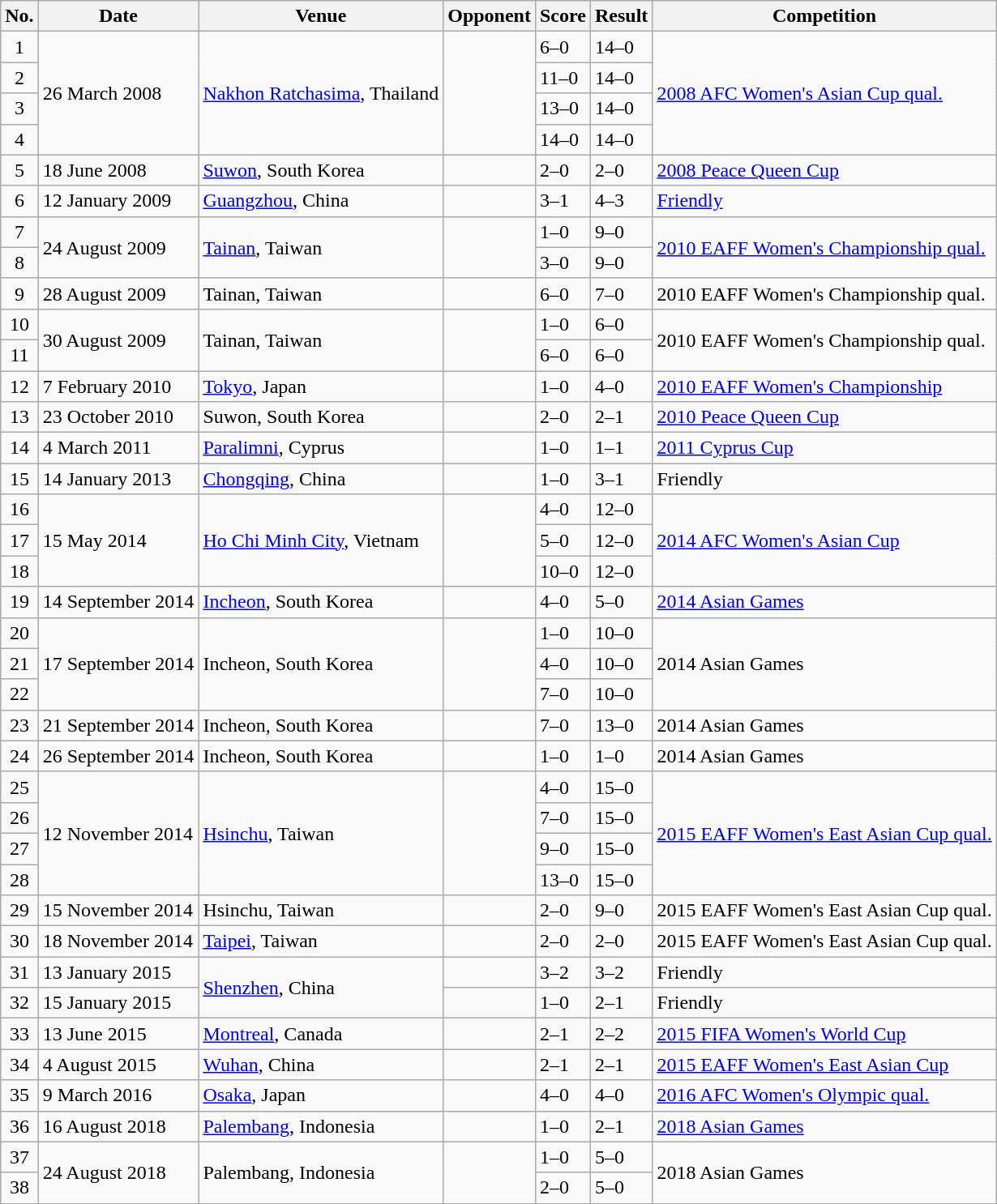<table class="wikitable sortable">
<tr>
<th scope="col">No.</th>
<th scope="col">Date</th>
<th scope="col">Venue</th>
<th scope="col">Opponent</th>
<th scope="col">Score</th>
<th scope="col">Result</th>
<th scope="col">Competition</th>
</tr>
<tr>
<td align=center>1</td>
<td rowspan=4>26 March 2008</td>
<td rowspan=4><a href='#'>Nakhon Ratchasima</a>, Thailand</td>
<td rowspan=4></td>
<td>6–0</td>
<td>14–0</td>
<td rowspan=4><a href='#'>2008 AFC Women's Asian Cup qual.</a></td>
</tr>
<tr>
<td align=center>2</td>
<td>11–0</td>
<td>14–0</td>
</tr>
<tr>
<td align=center>3</td>
<td>13–0</td>
<td>14–0</td>
</tr>
<tr>
<td align=center>4</td>
<td>14–0</td>
<td>14–0</td>
</tr>
<tr>
<td align=center>5</td>
<td>18 June 2008</td>
<td><a href='#'>Suwon</a>, South Korea</td>
<td></td>
<td>2–0</td>
<td>2–0</td>
<td><a href='#'>2008 Peace Queen Cup</a></td>
</tr>
<tr>
<td align=center>6</td>
<td>12 January 2009</td>
<td><a href='#'>Guangzhou</a>, China</td>
<td></td>
<td>3–1</td>
<td>4–3</td>
<td><a href='#'>Friendly</a></td>
</tr>
<tr>
<td align=center>7</td>
<td rowspan=2>24 August 2009</td>
<td rowspan=2><a href='#'>Tainan</a>, Taiwan</td>
<td rowspan=2></td>
<td>1–0</td>
<td>9–0</td>
<td rowspan=2><a href='#'>2010 EAFF Women's Championship qual.</a></td>
</tr>
<tr>
<td align=center>8</td>
<td>3–0</td>
<td>9–0</td>
</tr>
<tr>
<td align=center>9</td>
<td>28 August 2009</td>
<td>Tainan, Taiwan</td>
<td></td>
<td>6–0</td>
<td>7–0</td>
<td>2010 EAFF Women's Championship qual.</td>
</tr>
<tr>
<td align=center>10</td>
<td rowspan=2>30 August 2009</td>
<td rowspan=2>Tainan, Taiwan</td>
<td rowspan=2></td>
<td>1–0</td>
<td>6–0</td>
<td rowspan=2>2010 EAFF Women's Championship qual.</td>
</tr>
<tr>
<td align=center>11</td>
<td>6–0</td>
<td>6–0</td>
</tr>
<tr>
<td align=center>12</td>
<td>7 February 2010</td>
<td><a href='#'>Tokyo</a>, Japan</td>
<td></td>
<td>1–0</td>
<td>4–0</td>
<td><a href='#'>2010 EAFF Women's Championship</a></td>
</tr>
<tr>
<td align=center>13</td>
<td>23 October 2010</td>
<td>Suwon, South Korea</td>
<td></td>
<td>2–0</td>
<td>2–1</td>
<td><a href='#'>2010 Peace Queen Cup</a></td>
</tr>
<tr>
<td align=center>14</td>
<td>4 March 2011</td>
<td><a href='#'>Paralimni</a>, Cyprus</td>
<td></td>
<td>1–0</td>
<td>1–1</td>
<td><a href='#'>2011 Cyprus Cup</a></td>
</tr>
<tr>
<td align=center>15</td>
<td>14 January 2013</td>
<td><a href='#'>Chongqing</a>, China</td>
<td></td>
<td>1–0</td>
<td>3–1</td>
<td>Friendly</td>
</tr>
<tr>
<td align=center>16</td>
<td rowspan=3>15 May 2014</td>
<td rowspan=3><a href='#'>Ho Chi Minh City</a>, Vietnam</td>
<td rowspan=3></td>
<td>4–0</td>
<td>12–0</td>
<td rowspan=3><a href='#'>2014 AFC Women's Asian Cup</a></td>
</tr>
<tr>
<td align=center>17</td>
<td>5–0</td>
<td>12–0</td>
</tr>
<tr>
<td align=center>18</td>
<td>10–0</td>
<td>12–0</td>
</tr>
<tr>
<td align=center>19</td>
<td>14 September 2014</td>
<td><a href='#'>Incheon</a>, South Korea</td>
<td></td>
<td>4–0</td>
<td>5–0</td>
<td><a href='#'>2014 Asian Games</a></td>
</tr>
<tr>
<td align=center>20</td>
<td rowspan=3>17 September 2014</td>
<td rowspan=3>Incheon, South Korea</td>
<td rowspan=3></td>
<td>1–0</td>
<td>10–0</td>
<td rowspan=3>2014 Asian Games</td>
</tr>
<tr>
<td align=center>21</td>
<td>4–0</td>
<td>10–0</td>
</tr>
<tr>
<td align=center>22</td>
<td>7–0</td>
<td>10–0</td>
</tr>
<tr>
<td align=center>23</td>
<td>21 September 2014</td>
<td>Incheon, South Korea</td>
<td></td>
<td>7–0</td>
<td>13–0</td>
<td>2014 Asian Games</td>
</tr>
<tr>
<td align=center>24</td>
<td>26 September 2014</td>
<td>Incheon, South Korea</td>
<td></td>
<td>1–0</td>
<td>1–0</td>
<td>2014 Asian Games</td>
</tr>
<tr>
<td align=center>25</td>
<td rowspan=4>12 November 2014</td>
<td rowspan=4><a href='#'>Hsinchu</a>, Taiwan</td>
<td rowspan=4></td>
<td>4–0</td>
<td>15–0</td>
<td rowspan=4><a href='#'>2015 EAFF Women's East Asian Cup qual.</a></td>
</tr>
<tr>
<td align=center>26</td>
<td>7–0</td>
<td>15–0</td>
</tr>
<tr>
<td align=center>27</td>
<td>9–0</td>
<td>15–0</td>
</tr>
<tr>
<td align=center>28</td>
<td>13–0</td>
<td>15–0</td>
</tr>
<tr>
<td align=center>29</td>
<td>15 November 2014</td>
<td>Hsinchu, Taiwan</td>
<td></td>
<td>2–0</td>
<td>9–0</td>
<td>2015 EAFF Women's East Asian Cup qual.</td>
</tr>
<tr>
<td align=center>30</td>
<td>18 November 2014</td>
<td><a href='#'>Taipei</a>, Taiwan</td>
<td></td>
<td>2–0</td>
<td>2–0</td>
<td>2015 EAFF Women's East Asian Cup qual.</td>
</tr>
<tr>
<td align=center>31</td>
<td>13 January 2015</td>
<td rowspan=2><a href='#'>Shenzhen</a>, China</td>
<td></td>
<td>3–2</td>
<td>3–2</td>
<td>Friendly</td>
</tr>
<tr>
<td align=center>32</td>
<td>15 January 2015</td>
<td></td>
<td>1–0</td>
<td>2–1</td>
<td>Friendly</td>
</tr>
<tr>
<td align=center>33</td>
<td>13 June 2015</td>
<td><a href='#'>Montreal</a>, Canada</td>
<td></td>
<td>2–1</td>
<td>2–2</td>
<td><a href='#'>2015 FIFA Women's World Cup</a></td>
</tr>
<tr>
<td align=center>34</td>
<td>4 August 2015</td>
<td><a href='#'>Wuhan</a>, China</td>
<td></td>
<td>2–1</td>
<td>2–1</td>
<td><a href='#'>2015 EAFF Women's East Asian Cup</a></td>
</tr>
<tr>
<td align=center>35</td>
<td>9 March 2016</td>
<td><a href='#'>Osaka</a>, Japan</td>
<td></td>
<td>4–0</td>
<td>4–0</td>
<td><a href='#'>2016 AFC Women's Olympic qual.</a></td>
</tr>
<tr>
<td align=center>36</td>
<td>16 August 2018</td>
<td><a href='#'>Palembang</a>, Indonesia</td>
<td></td>
<td>1–0</td>
<td>2–1</td>
<td><a href='#'>2018 Asian Games</a></td>
</tr>
<tr>
<td align=center>37</td>
<td rowspan=2>24 August 2018</td>
<td rowspan=2>Palembang, Indonesia</td>
<td rowspan=2></td>
<td>1–0</td>
<td>5–0</td>
<td rowspan=2>2018 Asian Games</td>
</tr>
<tr>
<td align=center>38</td>
<td>2–0</td>
<td>5–0</td>
</tr>
</table>
